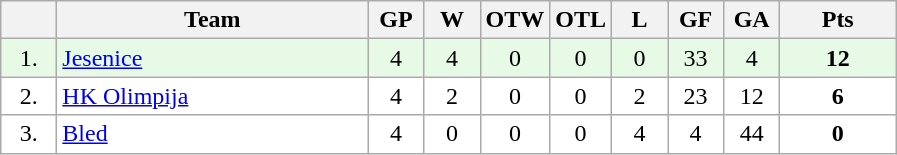<table class="wikitable">
<tr>
<th width="30"></th>
<th width="200">Team</th>
<th width="30">GP</th>
<th width="30">W</th>
<th width="30">OTW</th>
<th width="30">OTL</th>
<th width="30">L</th>
<th width="30">GF</th>
<th width="30">GA</th>
<th width="70">Pts</th>
</tr>
<tr bgcolor="#e6fae6" align="center">
<td>1.</td>
<td align="left"><a href='#'>Jesenice</a></td>
<td>4</td>
<td>4</td>
<td>0</td>
<td>0</td>
<td>0</td>
<td>33</td>
<td>4</td>
<td><strong>12</strong></td>
</tr>
<tr bgcolor="#FFFFFF" align="center">
<td>2.</td>
<td align="left"><a href='#'>HK Olimpija</a></td>
<td>4</td>
<td>2</td>
<td>0</td>
<td>0</td>
<td>2</td>
<td>23</td>
<td>12</td>
<td><strong>6</strong></td>
</tr>
<tr bgcolor="#FFFFFF" align="center">
<td>3.</td>
<td align="left"><a href='#'>Bled</a></td>
<td>4</td>
<td>0</td>
<td>0</td>
<td>0</td>
<td>4</td>
<td>4</td>
<td>44</td>
<td><strong>0</strong></td>
</tr>
</table>
